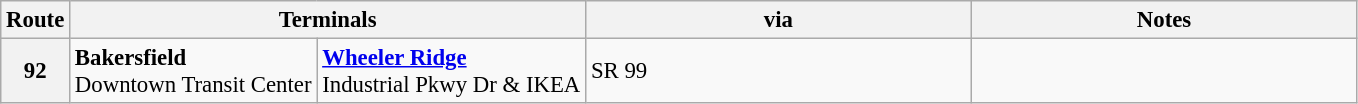<table class="wikitable" style="font-size: 95%;" |>
<tr>
<th>Route</th>
<th colspan="2">Terminals</th>
<th width="250px">via</th>
<th width="250px">Notes</th>
</tr>
<tr>
<th>92<br></th>
<td><strong>Bakersfield</strong><br>Downtown Transit Center</td>
<td><a href='#'><strong>Wheeler Ridge</strong></a><br>Industrial Pkwy Dr & IKEA</td>
<td>SR 99</td>
<td></td>
</tr>
</table>
